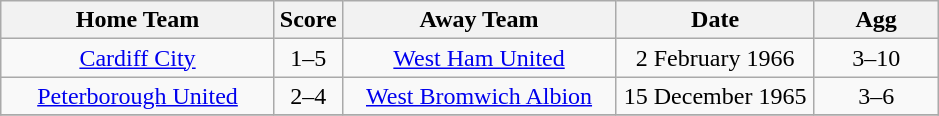<table class="wikitable" style="text-align:center;">
<tr>
<th width=175>Home Team</th>
<th width=20>Score</th>
<th width=175>Away Team</th>
<th width=125>Date</th>
<th width= 75>Agg</th>
</tr>
<tr>
<td><a href='#'>Cardiff City</a></td>
<td>1–5</td>
<td><a href='#'>West Ham United</a></td>
<td>2 February 1966</td>
<td>3–10</td>
</tr>
<tr>
<td><a href='#'>Peterborough United</a></td>
<td>2–4</td>
<td><a href='#'>West Bromwich Albion</a></td>
<td>15 December 1965</td>
<td>3–6</td>
</tr>
<tr>
</tr>
</table>
